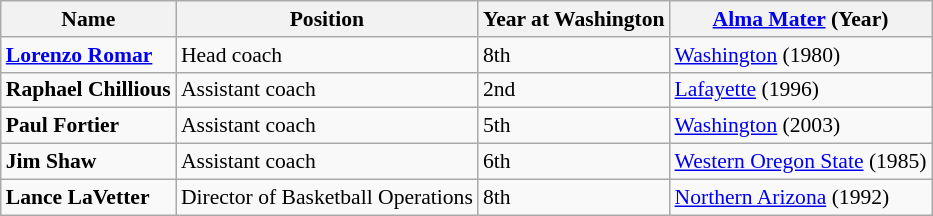<table class="wikitable" style="white-space:nowrap; font-size:90%;">
<tr>
<th>Name</th>
<th>Position</th>
<th>Year at Washington</th>
<th><a href='#'>Alma Mater</a> (Year)</th>
</tr>
<tr>
<td><strong><a href='#'>Lorenzo Romar</a></strong></td>
<td>Head coach</td>
<td>8th</td>
<td><a href='#'>Washington</a> (1980)</td>
</tr>
<tr>
<td><strong>Raphael Chillious</strong></td>
<td>Assistant coach</td>
<td>2nd</td>
<td><a href='#'>Lafayette</a> (1996)</td>
</tr>
<tr>
<td><strong>Paul Fortier</strong></td>
<td>Assistant coach</td>
<td>5th</td>
<td><a href='#'>Washington</a> (2003)</td>
</tr>
<tr>
<td><strong>Jim Shaw</strong></td>
<td>Assistant coach</td>
<td>6th</td>
<td><a href='#'>Western Oregon State</a> (1985)</td>
</tr>
<tr>
<td><strong>Lance LaVetter</strong></td>
<td>Director of Basketball Operations</td>
<td>8th</td>
<td><a href='#'>Northern Arizona</a> (1992)</td>
</tr>
</table>
